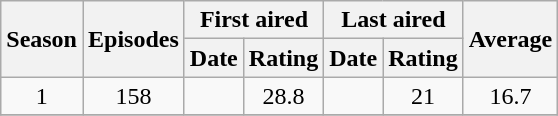<table class="wikitable" style="text-align: center">
<tr>
<th scope="col" rowspan="2">Season</th>
<th scope="col" rowspan="2" colspan="1">Episodes</th>
<th scope="col" colspan="2">First aired</th>
<th scope="col" colspan="2">Last aired</th>
<th scope="col" rowspan="2" colspan="1">Average</th>
</tr>
<tr>
<th scope="col">Date</th>
<th scope="col">Rating</th>
<th scope="col">Date</th>
<th scope="col">Rating</th>
</tr>
<tr>
<td>1</td>
<td>158</td>
<td></td>
<td>28.8</td>
<td></td>
<td>21</td>
<td>16.7</td>
</tr>
<tr>
</tr>
</table>
